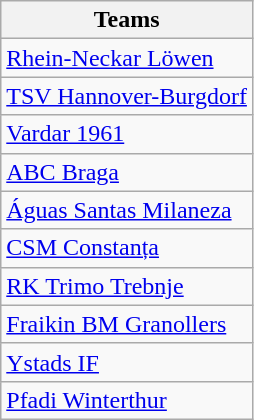<table class="wikitable">
<tr>
<th>Teams</th>
</tr>
<tr>
<td> <a href='#'>Rhein-Neckar Löwen</a></td>
</tr>
<tr>
<td> <a href='#'>TSV Hannover-Burgdorf</a></td>
</tr>
<tr>
<td> <a href='#'>Vardar 1961</a></td>
</tr>
<tr>
<td> <a href='#'>ABC Braga</a></td>
</tr>
<tr>
<td> <a href='#'>Águas Santas Milaneza</a></td>
</tr>
<tr>
<td> <a href='#'>CSM Constanța</a></td>
</tr>
<tr>
<td> <a href='#'>RK Trimo Trebnje</a></td>
</tr>
<tr>
<td> <a href='#'>Fraikin BM Granollers</a></td>
</tr>
<tr>
<td> <a href='#'>Ystads IF</a></td>
</tr>
<tr>
<td> <a href='#'>Pfadi Winterthur</a></td>
</tr>
</table>
